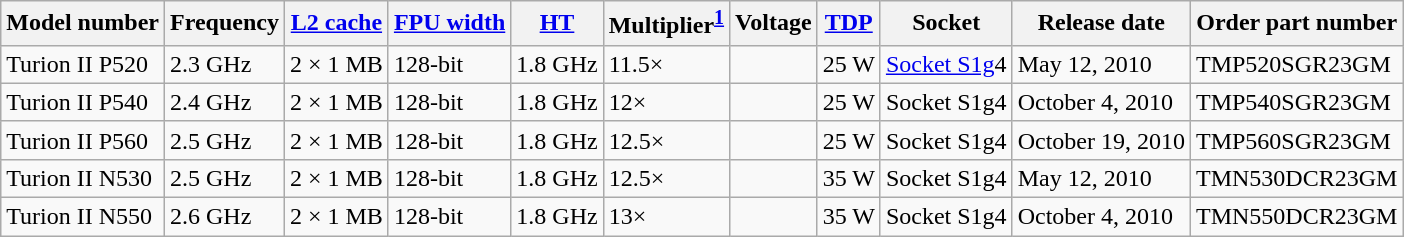<table class="wikitable">
<tr>
<th>Model number</th>
<th>Frequency</th>
<th><a href='#'>L2 cache</a></th>
<th><a href='#'>FPU width</a></th>
<th><a href='#'>HT</a></th>
<th>Multiplier<sup><a href='#'>1</a></sup></th>
<th>Voltage</th>
<th><a href='#'>TDP</a></th>
<th>Socket</th>
<th>Release date</th>
<th>Order part number</th>
</tr>
<tr>
<td>Turion II P520</td>
<td>2.3 GHz</td>
<td>2 × 1 MB</td>
<td>128-bit</td>
<td>1.8 GHz</td>
<td>11.5×</td>
<td></td>
<td>25 W</td>
<td><a href='#'>Socket S1g</a>4</td>
<td>May 12, 2010</td>
<td>TMP520SGR23GM</td>
</tr>
<tr>
<td>Turion II P540</td>
<td>2.4 GHz</td>
<td>2 × 1 MB</td>
<td>128-bit</td>
<td>1.8 GHz</td>
<td>12×</td>
<td></td>
<td>25 W</td>
<td>Socket S1g4</td>
<td>October 4, 2010</td>
<td>TMP540SGR23GM</td>
</tr>
<tr>
<td>Turion II P560</td>
<td>2.5 GHz</td>
<td>2 × 1 MB</td>
<td>128-bit</td>
<td>1.8 GHz</td>
<td>12.5×</td>
<td></td>
<td>25 W</td>
<td>Socket S1g4</td>
<td>October 19, 2010</td>
<td>TMP560SGR23GM</td>
</tr>
<tr>
<td>Turion II N530</td>
<td>2.5 GHz</td>
<td>2 × 1 MB</td>
<td>128-bit</td>
<td>1.8 GHz</td>
<td>12.5×</td>
<td></td>
<td>35 W</td>
<td>Socket S1g4</td>
<td>May 12, 2010</td>
<td>TMN530DCR23GM</td>
</tr>
<tr>
<td>Turion II N550</td>
<td>2.6 GHz</td>
<td>2 × 1 MB</td>
<td>128-bit</td>
<td>1.8 GHz</td>
<td>13×</td>
<td></td>
<td>35 W</td>
<td>Socket S1g4</td>
<td>October 4, 2010</td>
<td>TMN550DCR23GM</td>
</tr>
</table>
